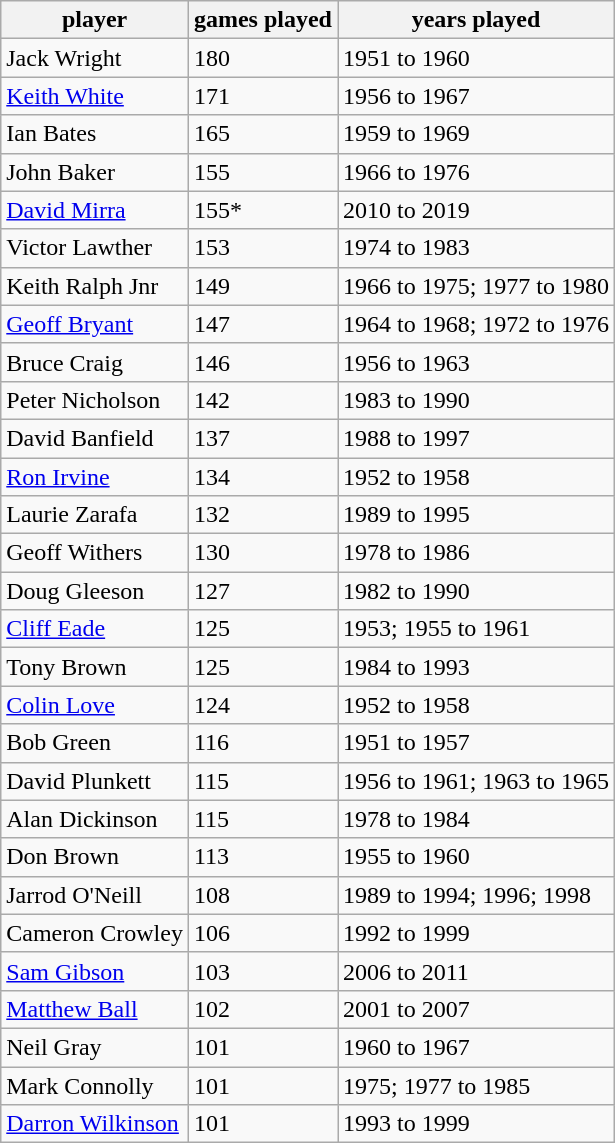<table class="wikitable">
<tr>
<th>player</th>
<th>games played</th>
<th>years played</th>
</tr>
<tr>
<td>Jack Wright</td>
<td>180</td>
<td>1951 to 1960</td>
</tr>
<tr>
<td><a href='#'>Keith White</a></td>
<td>171</td>
<td>1956 to 1967</td>
</tr>
<tr>
<td>Ian Bates</td>
<td>165</td>
<td>1959 to 1969</td>
</tr>
<tr>
<td>John Baker</td>
<td>155</td>
<td>1966 to 1976</td>
</tr>
<tr>
<td><a href='#'>David Mirra</a></td>
<td>155*</td>
<td>2010 to 2019</td>
</tr>
<tr>
<td>Victor Lawther</td>
<td>153</td>
<td>1974 to 1983</td>
</tr>
<tr>
<td>Keith Ralph Jnr</td>
<td>149</td>
<td>1966 to 1975; 1977 to 1980</td>
</tr>
<tr>
<td><a href='#'>Geoff Bryant</a></td>
<td>147</td>
<td>1964 to 1968; 1972 to 1976</td>
</tr>
<tr>
<td>Bruce Craig</td>
<td>146</td>
<td>1956 to 1963</td>
</tr>
<tr>
<td>Peter Nicholson</td>
<td>142</td>
<td>1983 to 1990</td>
</tr>
<tr>
<td>David Banfield</td>
<td>137</td>
<td>1988 to 1997</td>
</tr>
<tr>
<td><a href='#'>Ron Irvine</a></td>
<td>134</td>
<td>1952 to 1958</td>
</tr>
<tr>
<td>Laurie Zarafa</td>
<td>132</td>
<td>1989 to 1995</td>
</tr>
<tr>
<td>Geoff Withers</td>
<td>130</td>
<td>1978 to 1986</td>
</tr>
<tr>
<td>Doug Gleeson</td>
<td>127</td>
<td>1982 to 1990</td>
</tr>
<tr>
<td><a href='#'>Cliff Eade</a></td>
<td>125</td>
<td>1953; 1955 to 1961</td>
</tr>
<tr>
<td>Tony Brown</td>
<td>125</td>
<td>1984 to 1993</td>
</tr>
<tr>
<td><a href='#'>Colin Love</a></td>
<td>124</td>
<td>1952 to 1958</td>
</tr>
<tr>
<td>Bob Green</td>
<td>116</td>
<td>1951 to 1957</td>
</tr>
<tr>
<td>David Plunkett</td>
<td>115</td>
<td>1956 to 1961; 1963 to 1965</td>
</tr>
<tr>
<td>Alan Dickinson</td>
<td>115</td>
<td>1978 to 1984</td>
</tr>
<tr>
<td>Don Brown</td>
<td>113</td>
<td>1955 to 1960</td>
</tr>
<tr>
<td>Jarrod O'Neill</td>
<td>108</td>
<td>1989 to 1994; 1996; 1998</td>
</tr>
<tr>
<td>Cameron Crowley</td>
<td>106</td>
<td>1992 to 1999</td>
</tr>
<tr>
<td><a href='#'>Sam Gibson</a></td>
<td>103</td>
<td>2006 to 2011</td>
</tr>
<tr>
<td><a href='#'>Matthew Ball</a></td>
<td>102</td>
<td>2001 to 2007</td>
</tr>
<tr>
<td>Neil Gray</td>
<td>101</td>
<td>1960 to 1967</td>
</tr>
<tr>
<td>Mark Connolly</td>
<td>101</td>
<td>1975; 1977 to 1985</td>
</tr>
<tr>
<td><a href='#'>Darron Wilkinson</a></td>
<td>101</td>
<td>1993 to 1999</td>
</tr>
</table>
